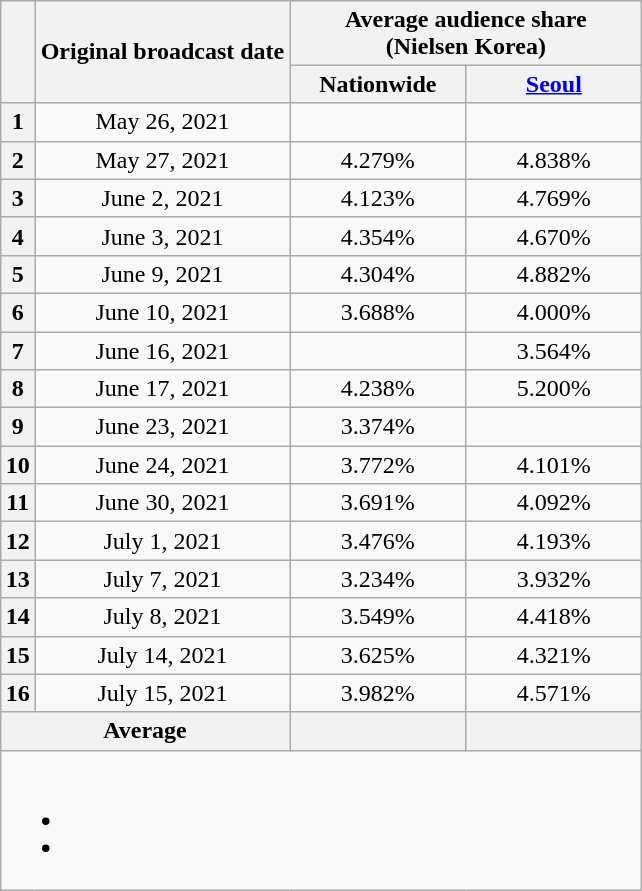<table class="wikitable" style="text-align:center;max-width:500px; margin-left: auto; margin-right: auto; border: none;">
<tr>
</tr>
<tr>
<th rowspan="2"></th>
<th rowspan="2">Original broadcast date</th>
<th colspan="2">Average audience share<br>(Nielsen Korea)</th>
</tr>
<tr>
<th width="110">Nationwide</th>
<th width="110"><a href='#'>Seoul</a></th>
</tr>
<tr>
<th>1</th>
<td>May 26, 2021</td>
<td> </td>
<td> </td>
</tr>
<tr>
<th>2</th>
<td>May 27, 2021</td>
<td>4.279% </td>
<td>4.838% </td>
</tr>
<tr>
<th>3</th>
<td>June 2, 2021</td>
<td>4.123% </td>
<td>4.769% </td>
</tr>
<tr>
<th>4</th>
<td>June 3, 2021</td>
<td>4.354% </td>
<td>4.670% </td>
</tr>
<tr>
<th>5</th>
<td>June 9, 2021</td>
<td>4.304% </td>
<td>4.882% </td>
</tr>
<tr>
<th>6</th>
<td>June 10, 2021</td>
<td>3.688% </td>
<td>4.000% </td>
</tr>
<tr>
<th>7</th>
<td>June 16, 2021</td>
<td> </td>
<td>3.564% </td>
</tr>
<tr>
<th>8</th>
<td>June 17, 2021</td>
<td>4.238% </td>
<td>5.200% </td>
</tr>
<tr>
<th>9</th>
<td>June 23, 2021</td>
<td>3.374% </td>
<td> </td>
</tr>
<tr>
<th>10</th>
<td>June 24, 2021</td>
<td>3.772% </td>
<td>4.101% </td>
</tr>
<tr>
<th>11</th>
<td>June 30, 2021</td>
<td>3.691% </td>
<td>4.092% </td>
</tr>
<tr>
<th>12</th>
<td>July 1, 2021</td>
<td>3.476% </td>
<td>4.193% </td>
</tr>
<tr>
<th>13</th>
<td>July 7, 2021</td>
<td>3.234% </td>
<td>3.932% </td>
</tr>
<tr>
<th>14</th>
<td>July 8, 2021</td>
<td>3.549% </td>
<td>4.418% </td>
</tr>
<tr>
<th>15</th>
<td>July 14, 2021</td>
<td>3.625% </td>
<td>4.321% </td>
</tr>
<tr>
<th>16</th>
<td>July 15, 2021</td>
<td>3.982% </td>
<td>4.571% </td>
</tr>
<tr>
<th colspan="2">Average</th>
<th></th>
<th></th>
</tr>
<tr>
<td colspan="4"><br><ul><li></li><li></li></ul></td>
</tr>
</table>
